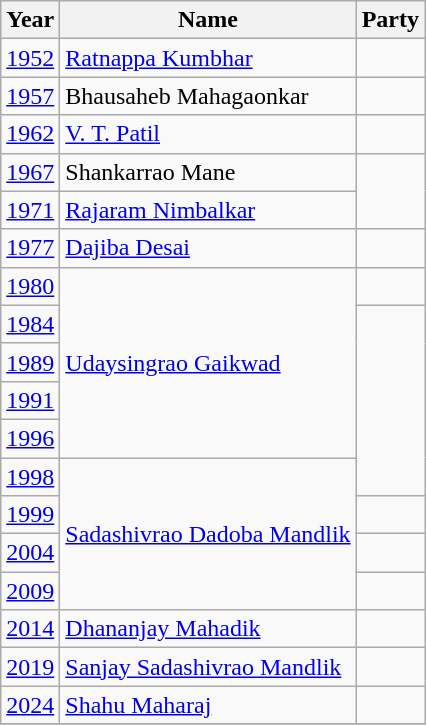<table class="wikitable">
<tr>
<th>Year</th>
<th>Name</th>
<th colspan="2">Party</th>
</tr>
<tr>
<td><a href='#'>1952</a></td>
<td><a href='#'>Ratnappa Kumbhar</a></td>
<td></td>
</tr>
<tr>
<td><a href='#'>1957</a></td>
<td>Bhausaheb Mahagaonkar</td>
<td></td>
</tr>
<tr>
<td><a href='#'>1962</a></td>
<td><a href='#'>V. T. Patil</a></td>
<td></td>
</tr>
<tr>
<td><a href='#'>1967</a></td>
<td>Shankarrao Mane</td>
</tr>
<tr>
<td><a href='#'>1971</a></td>
<td><a href='#'>Rajaram Nimbalkar</a></td>
</tr>
<tr>
<td><a href='#'>1977</a></td>
<td><a href='#'>Dajiba Desai</a></td>
<td></td>
</tr>
<tr>
<td><a href='#'>1980</a></td>
<td rowspan="5"><a href='#'>Udaysingrao Gaikwad</a></td>
<td></td>
</tr>
<tr>
<td><a href='#'>1984</a></td>
</tr>
<tr>
<td><a href='#'>1989</a></td>
</tr>
<tr>
<td><a href='#'>1991</a></td>
</tr>
<tr>
<td><a href='#'>1996</a></td>
</tr>
<tr>
<td><a href='#'>1998</a></td>
<td rowspan="4"><a href='#'>Sadashivrao Dadoba Mandlik</a></td>
</tr>
<tr>
<td><a href='#'>1999</a></td>
<td></td>
</tr>
<tr>
<td><a href='#'>2004</a></td>
</tr>
<tr>
<td><a href='#'>2009</a></td>
<td></td>
</tr>
<tr>
<td><a href='#'>2014</a></td>
<td><a href='#'>Dhananjay Mahadik</a></td>
<td></td>
</tr>
<tr>
<td><a href='#'>2019</a></td>
<td><a href='#'>Sanjay Sadashivrao Mandlik</a></td>
<td></td>
</tr>
<tr>
<td><a href='#'>2024</a></td>
<td><a href='#'>Shahu Maharaj</a></td>
<td></td>
</tr>
<tr>
</tr>
</table>
